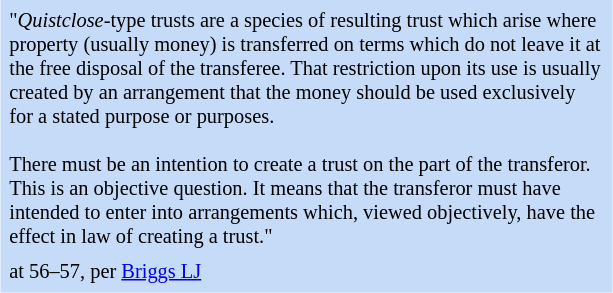<table class="toccolours" style="float: right; margin-left: 1em; margin-right: 2em; font-size: 85%; background:#c6dbf7; color:black; width:30em; max-width: 40%;" cellspacing="5">
<tr>
<td style="text-align: left;">"<em>Quistclose</em>-type trusts are a species of resulting trust which arise where property (usually money) is transferred on terms which do not leave it at the free disposal of the transferee. That restriction upon its use is usually created by an arrangement that the money should be used exclusively for a stated purpose or purposes.<br><br>There must be an intention to create a trust on the part of the transferor. This is an objective question. It means that the transferor must have intended to enter into arrangements which, viewed objectively, have the effect in law of creating a trust."</td>
</tr>
<tr>
<td style="text-align: left;"> at 56–57, per <a href='#'>Briggs LJ</a></td>
</tr>
</table>
